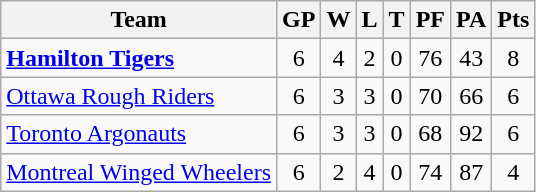<table class="wikitable">
<tr>
<th>Team</th>
<th>GP</th>
<th>W</th>
<th>L</th>
<th>T</th>
<th>PF</th>
<th>PA</th>
<th>Pts</th>
</tr>
<tr align="center">
<td align="left"><strong><a href='#'>Hamilton Tigers</a></strong></td>
<td>6</td>
<td>4</td>
<td>2</td>
<td>0</td>
<td>76</td>
<td>43</td>
<td>8</td>
</tr>
<tr align="center">
<td align="left"><a href='#'>Ottawa Rough Riders</a></td>
<td>6</td>
<td>3</td>
<td>3</td>
<td>0</td>
<td>70</td>
<td>66</td>
<td>6</td>
</tr>
<tr align="center">
<td align="left"><a href='#'>Toronto Argonauts</a></td>
<td>6</td>
<td>3</td>
<td>3</td>
<td>0</td>
<td>68</td>
<td>92</td>
<td>6</td>
</tr>
<tr align="center">
<td align="left"><a href='#'>Montreal Winged Wheelers</a></td>
<td>6</td>
<td>2</td>
<td>4</td>
<td>0</td>
<td>74</td>
<td>87</td>
<td>4</td>
</tr>
</table>
